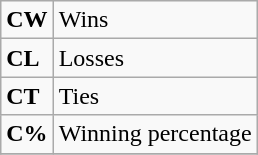<table class="wikitable">
<tr>
<td><strong>CW</strong></td>
<td>Wins</td>
</tr>
<tr>
<td><strong>CL</strong></td>
<td>Losses</td>
</tr>
<tr>
<td><strong>CT</strong></td>
<td>Ties</td>
</tr>
<tr>
<td><strong>C%</strong></td>
<td>Winning percentage</td>
</tr>
<tr>
</tr>
</table>
